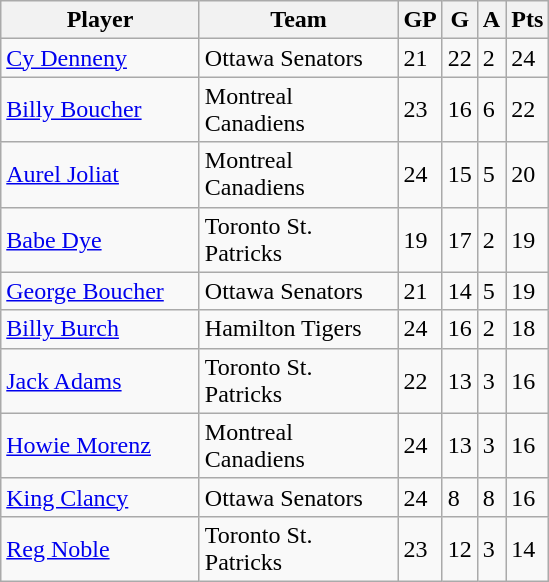<table class="wikitable">
<tr>
<th bgcolor="#DDDDFF" width="125">Player</th>
<th bgcolor="#DDDDFF" width="125">Team</th>
<th bgcolor="#DDDDFF" width="5">GP</th>
<th bgcolor="#DDDDFF" width="5">G</th>
<th bgcolor="#DDDDFF" width="5">A</th>
<th bgcolor="#DDDDFF" width="5">Pts</th>
</tr>
<tr>
<td><a href='#'>Cy Denneny</a></td>
<td>Ottawa Senators</td>
<td>21</td>
<td>22</td>
<td>2</td>
<td>24</td>
</tr>
<tr>
<td><a href='#'>Billy Boucher</a></td>
<td>Montreal Canadiens</td>
<td>23</td>
<td>16</td>
<td>6</td>
<td>22</td>
</tr>
<tr>
<td><a href='#'>Aurel Joliat</a></td>
<td>Montreal Canadiens</td>
<td>24</td>
<td>15</td>
<td>5</td>
<td>20</td>
</tr>
<tr>
<td><a href='#'>Babe Dye</a></td>
<td>Toronto St. Patricks</td>
<td>19</td>
<td>17</td>
<td>2</td>
<td>19</td>
</tr>
<tr>
<td><a href='#'>George Boucher</a></td>
<td>Ottawa Senators</td>
<td>21</td>
<td>14</td>
<td>5</td>
<td>19</td>
</tr>
<tr>
<td><a href='#'>Billy Burch</a></td>
<td>Hamilton Tigers</td>
<td>24</td>
<td>16</td>
<td>2</td>
<td>18</td>
</tr>
<tr>
<td><a href='#'>Jack Adams</a></td>
<td>Toronto St. Patricks</td>
<td>22</td>
<td>13</td>
<td>3</td>
<td>16</td>
</tr>
<tr>
<td><a href='#'>Howie Morenz</a></td>
<td>Montreal Canadiens</td>
<td>24</td>
<td>13</td>
<td>3</td>
<td>16</td>
</tr>
<tr>
<td><a href='#'>King Clancy</a></td>
<td>Ottawa Senators</td>
<td>24</td>
<td>8</td>
<td>8</td>
<td>16</td>
</tr>
<tr>
<td><a href='#'>Reg Noble</a></td>
<td>Toronto St. Patricks</td>
<td>23</td>
<td>12</td>
<td>3</td>
<td>14</td>
</tr>
</table>
